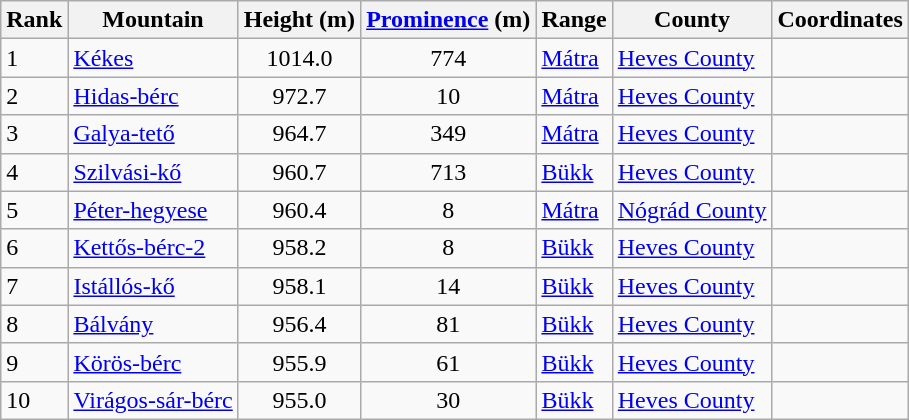<table class="wikitable sortable">
<tr>
<th>Rank</th>
<th>Mountain</th>
<th>Height (m)</th>
<th><a href='#'>Prominence</a> (m)</th>
<th>Range</th>
<th>County</th>
<th>Coordinates</th>
</tr>
<tr>
<td>1</td>
<td><a href='#'>Kékes</a></td>
<td align=center>1014.0</td>
<td align=center>774</td>
<td><a href='#'>Mátra</a></td>
<td><a href='#'>Heves County</a></td>
<td></td>
</tr>
<tr>
<td>2</td>
<td><a href='#'>Hidas-bérc</a></td>
<td align=center>972.7</td>
<td align=center>10</td>
<td><a href='#'>Mátra</a></td>
<td><a href='#'>Heves County</a></td>
<td></td>
</tr>
<tr>
<td>3</td>
<td><a href='#'>Galya-tető</a></td>
<td align=center>964.7</td>
<td align=center>349</td>
<td><a href='#'>Mátra</a></td>
<td><a href='#'>Heves County</a></td>
<td></td>
</tr>
<tr>
<td>4</td>
<td><a href='#'>Szilvási-kő</a></td>
<td align=center>960.7</td>
<td align=center>713</td>
<td><a href='#'>Bükk</a></td>
<td><a href='#'>Heves County</a></td>
<td></td>
</tr>
<tr>
<td>5</td>
<td><a href='#'>Péter-hegyese</a></td>
<td align=center>960.4</td>
<td align=center>8</td>
<td><a href='#'>Mátra</a></td>
<td><a href='#'>Nógrád County</a></td>
<td></td>
</tr>
<tr>
<td>6</td>
<td><a href='#'>Kettős-bérc-2</a></td>
<td align=center>958.2</td>
<td align=center>8</td>
<td><a href='#'>Bükk</a></td>
<td><a href='#'>Heves County</a></td>
<td></td>
</tr>
<tr>
<td>7</td>
<td><a href='#'>Istállós-kő</a></td>
<td align=center>958.1</td>
<td align=center>14</td>
<td><a href='#'>Bükk</a></td>
<td><a href='#'>Heves County</a></td>
<td></td>
</tr>
<tr>
<td>8</td>
<td><a href='#'>Bálvány</a></td>
<td align=center>956.4</td>
<td align=center>81</td>
<td><a href='#'>Bükk</a></td>
<td><a href='#'>Heves County</a></td>
<td></td>
</tr>
<tr>
<td>9</td>
<td><a href='#'>Körös-bérc</a></td>
<td align=center>955.9</td>
<td align=center>61</td>
<td><a href='#'>Bükk</a></td>
<td><a href='#'>Heves County</a></td>
<td></td>
</tr>
<tr>
<td>10</td>
<td><a href='#'>Virágos-sár-bérc</a></td>
<td align=center>955.0</td>
<td align=center>30</td>
<td><a href='#'>Bükk</a></td>
<td><a href='#'>Heves County</a></td>
<td></td>
</tr>
</table>
